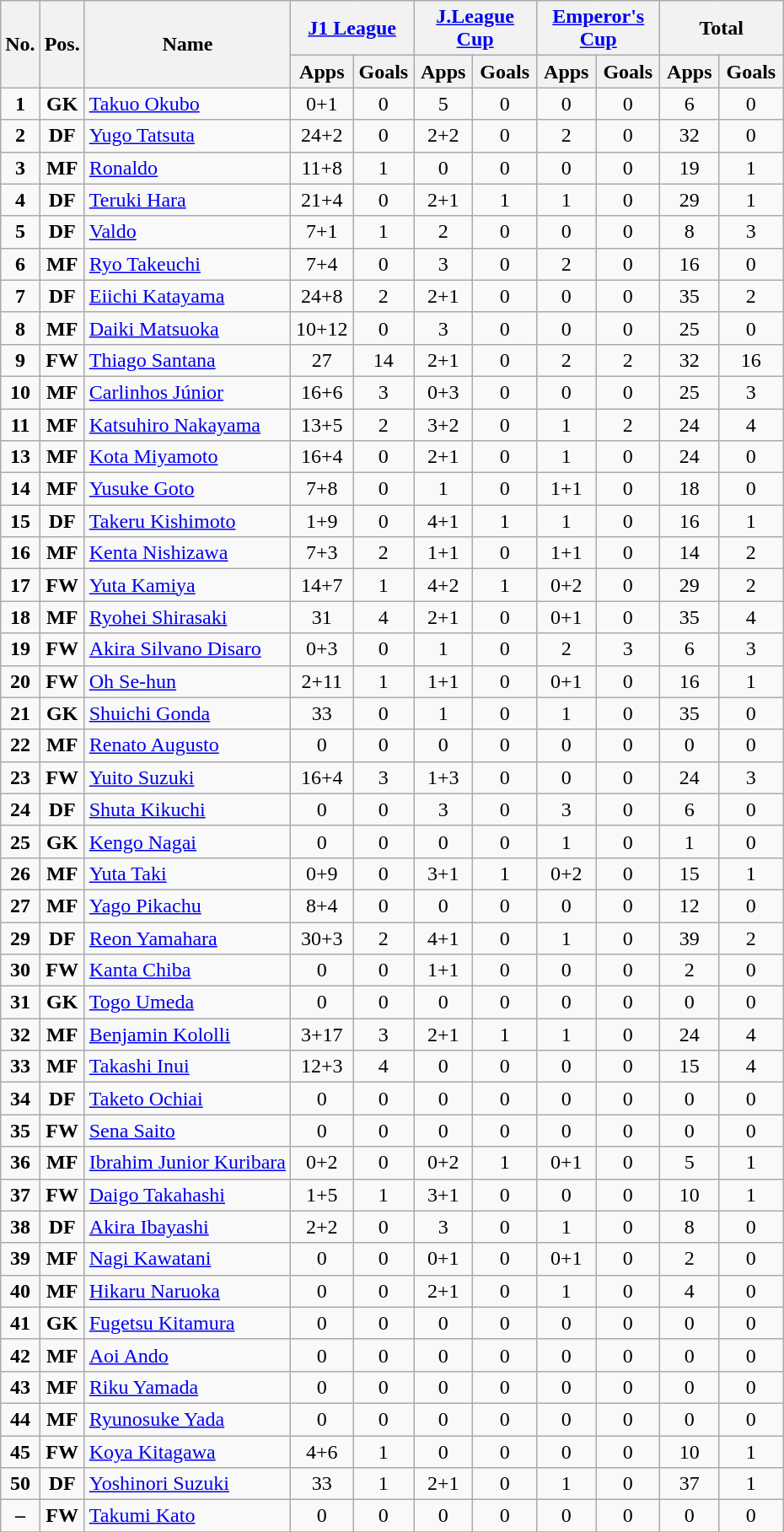<table class="wikitable sortable" style="text-align:center">
<tr>
<th rowspan="2" valign="center">No.</th>
<th rowspan="2" valign="center">Pos.</th>
<th rowspan="2" valign="center">Name</th>
<th colspan="2" width="90"><a href='#'>J1 League</a></th>
<th colspan="2" width="90"><a href='#'>J.League Cup</a></th>
<th colspan="2" width="90"><a href='#'>Emperor's Cup</a></th>
<th colspan="2" width="90">Total</th>
</tr>
<tr>
<th>Apps</th>
<th>Goals</th>
<th>Apps</th>
<th>Goals</th>
<th>Apps</th>
<th>Goals</th>
<th>Apps</th>
<th>Goals</th>
</tr>
<tr>
<td><strong>1</strong></td>
<td><strong>GK</strong></td>
<td align="left"> <a href='#'>Takuo Okubo</a></td>
<td>0+1</td>
<td>0</td>
<td>5</td>
<td>0</td>
<td>0</td>
<td>0</td>
<td>6</td>
<td>0</td>
</tr>
<tr>
<td><strong>2</strong></td>
<td><strong>DF</strong></td>
<td align="left"> <a href='#'>Yugo Tatsuta</a></td>
<td>24+2</td>
<td>0</td>
<td>2+2</td>
<td>0</td>
<td>2</td>
<td>0</td>
<td>32</td>
<td>0</td>
</tr>
<tr>
<td><strong>3</strong></td>
<td><strong>MF</strong></td>
<td align="left"> <a href='#'>Ronaldo</a></td>
<td>11+8</td>
<td>1</td>
<td>0</td>
<td>0</td>
<td>0</td>
<td>0</td>
<td>19</td>
<td>1</td>
</tr>
<tr>
<td><strong>4</strong></td>
<td><strong>DF</strong></td>
<td align="left"> <a href='#'>Teruki Hara</a></td>
<td>21+4</td>
<td>0</td>
<td>2+1</td>
<td>1</td>
<td>1</td>
<td>0</td>
<td>29</td>
<td>1</td>
</tr>
<tr>
<td><strong>5</strong></td>
<td><strong>DF</strong></td>
<td align="left"> <a href='#'>Valdo</a></td>
<td>7+1</td>
<td>1</td>
<td>2</td>
<td>0</td>
<td>0</td>
<td>0</td>
<td>8</td>
<td>3</td>
</tr>
<tr>
<td><strong>6</strong></td>
<td><strong>MF</strong></td>
<td align="left"> <a href='#'>Ryo Takeuchi</a></td>
<td>7+4</td>
<td>0</td>
<td>3</td>
<td>0</td>
<td>2</td>
<td>0</td>
<td>16</td>
<td>0</td>
</tr>
<tr>
<td><strong>7</strong></td>
<td><strong>DF</strong></td>
<td align="left"> <a href='#'>Eiichi Katayama</a></td>
<td>24+8</td>
<td>2</td>
<td>2+1</td>
<td>0</td>
<td>0</td>
<td>0</td>
<td>35</td>
<td>2</td>
</tr>
<tr>
<td><strong>8</strong></td>
<td><strong>MF</strong></td>
<td align="left"> <a href='#'>Daiki Matsuoka</a></td>
<td>10+12</td>
<td>0</td>
<td>3</td>
<td>0</td>
<td>0</td>
<td>0</td>
<td>25</td>
<td>0</td>
</tr>
<tr>
<td><strong>9</strong></td>
<td><strong>FW</strong></td>
<td align="left"> <a href='#'>Thiago Santana</a></td>
<td>27</td>
<td>14</td>
<td>2+1</td>
<td>0</td>
<td>2</td>
<td>2</td>
<td>32</td>
<td>16</td>
</tr>
<tr>
<td><strong>10</strong></td>
<td><strong>MF</strong></td>
<td align="left"> <a href='#'>Carlinhos Júnior</a></td>
<td>16+6</td>
<td>3</td>
<td>0+3</td>
<td>0</td>
<td>0</td>
<td>0</td>
<td>25</td>
<td>3</td>
</tr>
<tr>
<td><strong>11</strong></td>
<td><strong>MF</strong></td>
<td align="left"> <a href='#'>Katsuhiro Nakayama</a></td>
<td>13+5</td>
<td>2</td>
<td>3+2</td>
<td>0</td>
<td>1</td>
<td>2</td>
<td>24</td>
<td>4</td>
</tr>
<tr>
<td><strong>13</strong></td>
<td><strong>MF</strong></td>
<td align="left"> <a href='#'>Kota Miyamoto</a></td>
<td>16+4</td>
<td>0</td>
<td>2+1</td>
<td>0</td>
<td>1</td>
<td>0</td>
<td>24</td>
<td>0</td>
</tr>
<tr>
<td><strong>14</strong></td>
<td><strong>MF</strong></td>
<td align="left"> <a href='#'>Yusuke Goto</a></td>
<td>7+8</td>
<td>0</td>
<td>1</td>
<td>0</td>
<td>1+1</td>
<td>0</td>
<td>18</td>
<td>0</td>
</tr>
<tr>
<td><strong>15</strong></td>
<td><strong>DF</strong></td>
<td align="left"> <a href='#'>Takeru Kishimoto</a></td>
<td>1+9</td>
<td>0</td>
<td>4+1</td>
<td>1</td>
<td>1</td>
<td>0</td>
<td>16</td>
<td>1</td>
</tr>
<tr>
<td><strong>16</strong></td>
<td><strong>MF</strong></td>
<td align="left"> <a href='#'>Kenta Nishizawa</a></td>
<td>7+3</td>
<td>2</td>
<td>1+1</td>
<td>0</td>
<td>1+1</td>
<td>0</td>
<td>14</td>
<td>2</td>
</tr>
<tr>
<td><strong>17</strong></td>
<td><strong>FW</strong></td>
<td align="left"> <a href='#'>Yuta Kamiya</a></td>
<td>14+7</td>
<td>1</td>
<td>4+2</td>
<td>1</td>
<td>0+2</td>
<td>0</td>
<td>29</td>
<td>2</td>
</tr>
<tr>
<td><strong>18</strong></td>
<td><strong>MF</strong></td>
<td align="left"> <a href='#'>Ryohei Shirasaki</a></td>
<td>31</td>
<td>4</td>
<td>2+1</td>
<td>0</td>
<td>0+1</td>
<td>0</td>
<td>35</td>
<td>4</td>
</tr>
<tr>
<td><strong>19</strong></td>
<td><strong>FW</strong></td>
<td align="left"> <a href='#'>Akira Silvano Disaro</a></td>
<td>0+3</td>
<td>0</td>
<td>1</td>
<td>0</td>
<td>2</td>
<td>3</td>
<td>6</td>
<td>3</td>
</tr>
<tr>
<td><strong>20</strong></td>
<td><strong>FW</strong></td>
<td align="left"> <a href='#'>Oh Se-hun</a></td>
<td>2+11</td>
<td>1</td>
<td>1+1</td>
<td>0</td>
<td>0+1</td>
<td>0</td>
<td>16</td>
<td>1</td>
</tr>
<tr>
<td><strong>21</strong></td>
<td><strong>GK</strong></td>
<td align="left"> <a href='#'>Shuichi Gonda</a></td>
<td>33</td>
<td>0</td>
<td>1</td>
<td>0</td>
<td>1</td>
<td>0</td>
<td>35</td>
<td>0</td>
</tr>
<tr>
<td><strong>22</strong></td>
<td><strong>MF</strong></td>
<td align="left"> <a href='#'>Renato Augusto</a></td>
<td>0</td>
<td>0</td>
<td>0</td>
<td>0</td>
<td>0</td>
<td>0</td>
<td>0</td>
<td>0</td>
</tr>
<tr>
<td><strong>23</strong></td>
<td><strong>FW</strong></td>
<td align="left"> <a href='#'>Yuito Suzuki</a></td>
<td>16+4</td>
<td>3</td>
<td>1+3</td>
<td>0</td>
<td>0</td>
<td>0</td>
<td>24</td>
<td>3</td>
</tr>
<tr>
<td><strong>24</strong></td>
<td><strong>DF</strong></td>
<td align="left"> <a href='#'>Shuta Kikuchi</a></td>
<td>0</td>
<td>0</td>
<td>3</td>
<td>0</td>
<td>3</td>
<td>0</td>
<td>6</td>
<td>0</td>
</tr>
<tr>
<td><strong>25</strong></td>
<td><strong>GK</strong></td>
<td align="left"> <a href='#'>Kengo Nagai</a></td>
<td>0</td>
<td>0</td>
<td>0</td>
<td>0</td>
<td>1</td>
<td>0</td>
<td>1</td>
<td>0</td>
</tr>
<tr>
<td><strong>26</strong></td>
<td><strong>MF</strong></td>
<td align="left"> <a href='#'>Yuta Taki</a></td>
<td>0+9</td>
<td>0</td>
<td>3+1</td>
<td>1</td>
<td>0+2</td>
<td>0</td>
<td>15</td>
<td>1</td>
</tr>
<tr>
<td><strong>27</strong></td>
<td><strong>MF</strong></td>
<td align="left"> <a href='#'>Yago Pikachu</a></td>
<td>8+4</td>
<td>0</td>
<td>0</td>
<td>0</td>
<td>0</td>
<td>0</td>
<td>12</td>
<td>0</td>
</tr>
<tr>
<td><strong>29</strong></td>
<td><strong>DF</strong></td>
<td align="left"> <a href='#'>Reon Yamahara</a></td>
<td>30+3</td>
<td>2</td>
<td>4+1</td>
<td>0</td>
<td>1</td>
<td>0</td>
<td>39</td>
<td>2</td>
</tr>
<tr>
<td><strong>30</strong></td>
<td><strong>FW</strong></td>
<td align="left"> <a href='#'>Kanta Chiba</a></td>
<td>0</td>
<td>0</td>
<td>1+1</td>
<td>0</td>
<td>0</td>
<td>0</td>
<td>2</td>
<td>0</td>
</tr>
<tr>
<td><strong>31</strong></td>
<td><strong>GK</strong></td>
<td align="left"> <a href='#'>Togo Umeda</a></td>
<td>0</td>
<td>0</td>
<td>0</td>
<td>0</td>
<td>0</td>
<td>0</td>
<td>0</td>
<td>0</td>
</tr>
<tr>
<td><strong>32</strong></td>
<td><strong>MF</strong></td>
<td align="left"> <a href='#'>Benjamin Kololli</a></td>
<td>3+17</td>
<td>3</td>
<td>2+1</td>
<td>1</td>
<td>1</td>
<td>0</td>
<td>24</td>
<td>4</td>
</tr>
<tr>
<td><strong>33</strong></td>
<td><strong>MF</strong></td>
<td align="left"> <a href='#'>Takashi Inui</a></td>
<td>12+3</td>
<td>4</td>
<td>0</td>
<td>0</td>
<td>0</td>
<td>0</td>
<td>15</td>
<td>4</td>
</tr>
<tr>
<td><strong>34</strong></td>
<td><strong>DF</strong></td>
<td align="left"> <a href='#'>Taketo Ochiai</a></td>
<td>0</td>
<td>0</td>
<td>0</td>
<td>0</td>
<td>0</td>
<td>0</td>
<td>0</td>
<td>0</td>
</tr>
<tr>
<td><strong>35</strong></td>
<td><strong>FW</strong></td>
<td align="left"> <a href='#'>Sena Saito</a></td>
<td>0</td>
<td>0</td>
<td>0</td>
<td>0</td>
<td>0</td>
<td>0</td>
<td>0</td>
<td>0</td>
</tr>
<tr>
<td><strong>36</strong></td>
<td><strong>MF</strong></td>
<td align="left"> <a href='#'>Ibrahim Junior Kuribara</a></td>
<td>0+2</td>
<td>0</td>
<td>0+2</td>
<td>1</td>
<td>0+1</td>
<td>0</td>
<td>5</td>
<td>1</td>
</tr>
<tr>
<td><strong>37</strong></td>
<td><strong>FW</strong></td>
<td align="left"> <a href='#'>Daigo Takahashi</a></td>
<td>1+5</td>
<td>1</td>
<td>3+1</td>
<td>0</td>
<td>0</td>
<td>0</td>
<td>10</td>
<td>1</td>
</tr>
<tr>
<td><strong>38</strong></td>
<td><strong>DF</strong></td>
<td align="left"> <a href='#'>Akira Ibayashi</a></td>
<td>2+2</td>
<td>0</td>
<td>3</td>
<td>0</td>
<td>1</td>
<td>0</td>
<td>8</td>
<td>0</td>
</tr>
<tr>
<td><strong>39</strong></td>
<td><strong>MF</strong></td>
<td align="left"> <a href='#'>Nagi Kawatani</a></td>
<td>0</td>
<td>0</td>
<td>0+1</td>
<td>0</td>
<td>0+1</td>
<td>0</td>
<td>2</td>
<td>0</td>
</tr>
<tr>
<td><strong>40</strong></td>
<td><strong>MF</strong></td>
<td align="left"> <a href='#'>Hikaru Naruoka</a></td>
<td>0</td>
<td>0</td>
<td>2+1</td>
<td>0</td>
<td>1</td>
<td>0</td>
<td>4</td>
<td>0</td>
</tr>
<tr>
<td><strong>41</strong></td>
<td><strong>GK</strong></td>
<td align="left"> <a href='#'>Fugetsu Kitamura</a></td>
<td>0</td>
<td>0</td>
<td>0</td>
<td>0</td>
<td>0</td>
<td>0</td>
<td>0</td>
<td>0</td>
</tr>
<tr>
<td><strong>42</strong></td>
<td><strong>MF</strong></td>
<td align="left"> <a href='#'>Aoi Ando</a></td>
<td>0</td>
<td>0</td>
<td>0</td>
<td>0</td>
<td>0</td>
<td>0</td>
<td>0</td>
<td>0</td>
</tr>
<tr>
<td><strong>43</strong></td>
<td><strong>MF</strong></td>
<td align="left"> <a href='#'>Riku Yamada</a></td>
<td>0</td>
<td>0</td>
<td>0</td>
<td>0</td>
<td>0</td>
<td>0</td>
<td>0</td>
<td>0</td>
</tr>
<tr>
<td><strong>44</strong></td>
<td><strong>MF</strong></td>
<td align="left"> <a href='#'>Ryunosuke Yada</a></td>
<td>0</td>
<td>0</td>
<td>0</td>
<td>0</td>
<td>0</td>
<td>0</td>
<td>0</td>
<td>0</td>
</tr>
<tr>
<td><strong>45</strong></td>
<td><strong>FW</strong></td>
<td align="left"> <a href='#'>Koya Kitagawa</a></td>
<td>4+6</td>
<td>1</td>
<td>0</td>
<td>0</td>
<td>0</td>
<td>0</td>
<td>10</td>
<td>1</td>
</tr>
<tr>
<td><strong>50</strong></td>
<td><strong>DF</strong></td>
<td align="left"> <a href='#'>Yoshinori Suzuki</a></td>
<td>33</td>
<td>1</td>
<td>2+1</td>
<td>0</td>
<td>1</td>
<td>0</td>
<td>37</td>
<td>1</td>
</tr>
<tr>
<td><strong>–</strong></td>
<td><strong>FW</strong></td>
<td align="left"> <a href='#'>Takumi Kato</a></td>
<td>0</td>
<td>0</td>
<td>0</td>
<td>0</td>
<td>0</td>
<td>0</td>
<td>0</td>
<td>0</td>
</tr>
<tr>
</tr>
</table>
